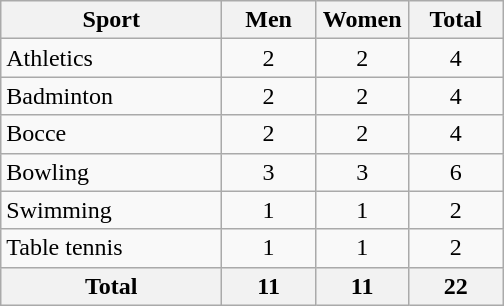<table class="wikitable sortable" style="text-align:center;">
<tr>
<th width=140>Sport</th>
<th width=55>Men</th>
<th width=55>Women</th>
<th width=55>Total</th>
</tr>
<tr>
<td align=left>Athletics</td>
<td>2</td>
<td>2</td>
<td>4</td>
</tr>
<tr>
<td align=left>Badminton</td>
<td>2</td>
<td>2</td>
<td>4</td>
</tr>
<tr>
<td align=left>Bocce</td>
<td>2</td>
<td>2</td>
<td>4</td>
</tr>
<tr>
<td align=left>Bowling</td>
<td>3</td>
<td>3</td>
<td>6</td>
</tr>
<tr>
<td align=left>Swimming</td>
<td>1</td>
<td>1</td>
<td>2</td>
</tr>
<tr>
<td align=left>Table tennis</td>
<td>1</td>
<td>1</td>
<td>2</td>
</tr>
<tr>
<th>Total</th>
<th>11</th>
<th>11</th>
<th>22</th>
</tr>
</table>
